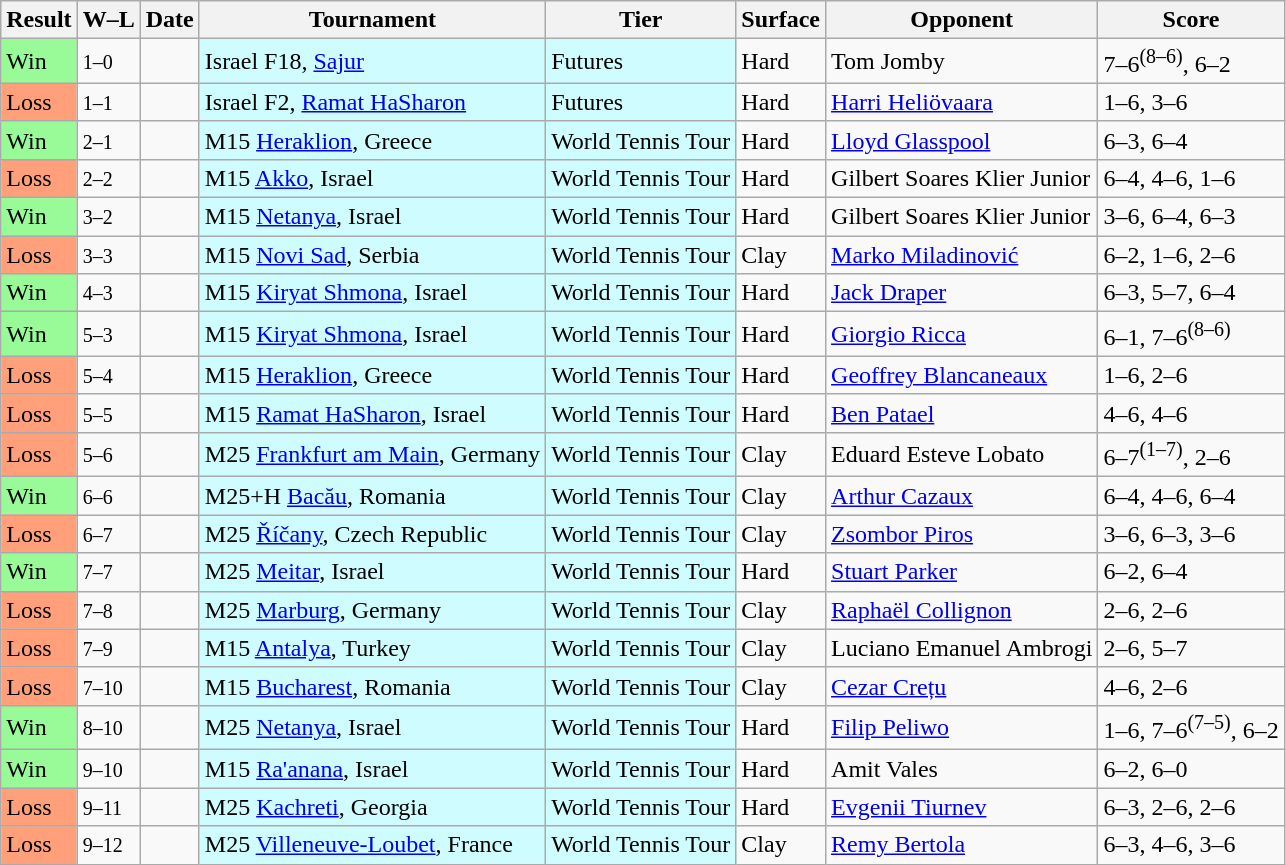<table class="sortable wikitable">
<tr>
<th>Result</th>
<th class="unsortable">W–L</th>
<th>Date</th>
<th>Tournament</th>
<th>Tier</th>
<th>Surface</th>
<th>Opponent</th>
<th class="unsortable">Score</th>
</tr>
<tr>
<td style="background:#98fb98;">Win</td>
<td><small>1–0</small></td>
<td></td>
<td style="background:#cffcff;">Israel F18, <a href='#'>Sajur</a></td>
<td style="background:#cffcff;">Futures</td>
<td>Hard</td>
<td> Tom Jomby</td>
<td>7–6<sup>(8–6)</sup>, 6–2</td>
</tr>
<tr>
<td style="background:#ffa07a;">Loss</td>
<td><small>1–1</small></td>
<td></td>
<td style="background:#cffcff;">Israel F2, <a href='#'>Ramat HaSharon</a></td>
<td style="background:#cffcff;">Futures</td>
<td>Hard</td>
<td> <a href='#'>Harri Heliövaara</a></td>
<td>1–6, 3–6</td>
</tr>
<tr>
<td style="background:#98fb98;">Win</td>
<td><small>2–1</small></td>
<td></td>
<td style="background:#cffcff;">M15 <a href='#'>Heraklion</a>, Greece</td>
<td style="background:#cffcff;">World Tennis Tour</td>
<td>Hard</td>
<td> <a href='#'>Lloyd Glasspool</a></td>
<td>6–3, 6–4</td>
</tr>
<tr>
<td style="background:#ffa07a;">Loss</td>
<td><small>2–2</small></td>
<td></td>
<td style="background:#cffcff;">M15 <a href='#'>Akko</a>, Israel</td>
<td style="background:#cffcff;">World Tennis Tour</td>
<td>Hard</td>
<td> Gilbert Soares Klier Junior</td>
<td>6–4, 4–6, 1–6</td>
</tr>
<tr>
<td style="background:#98fb98;">Win</td>
<td><small>3–2</small></td>
<td></td>
<td style="background:#cffcff;">M15 <a href='#'>Netanya</a>, Israel</td>
<td style="background:#cffcff;">World Tennis Tour</td>
<td>Hard</td>
<td> Gilbert Soares Klier Junior</td>
<td>3–6, 6–4, 6–3</td>
</tr>
<tr>
<td style="background:#ffa07a;">Loss</td>
<td><small>3–3</small></td>
<td></td>
<td style="background:#cffcff;">M15 <a href='#'>Novi Sad</a>, Serbia</td>
<td style="background:#cffcff;">World Tennis Tour</td>
<td>Clay</td>
<td> <a href='#'>Marko Miladinović</a></td>
<td>6–2, 1–6, 2–6</td>
</tr>
<tr>
<td style="background:#98fb98;">Win</td>
<td><small>4–3</small></td>
<td></td>
<td style="background:#cffcff;">M15 <a href='#'>Kiryat Shmona</a>, Israel</td>
<td style="background:#cffcff;">World Tennis Tour</td>
<td>Hard</td>
<td> <a href='#'>Jack Draper</a></td>
<td>6–3, 5–7, 6–4</td>
</tr>
<tr>
<td style="background:#98fb98;">Win</td>
<td><small>5–3</small></td>
<td></td>
<td style="background:#cffcff;">M15 <a href='#'>Kiryat Shmona</a>, Israel</td>
<td style="background:#cffcff;">World Tennis Tour</td>
<td>Hard</td>
<td> <a href='#'>Giorgio Ricca</a></td>
<td>6–1, 7–6<sup>(8–6)</sup></td>
</tr>
<tr>
<td style="background:#ffa07a;">Loss</td>
<td><small>5–4</small></td>
<td></td>
<td style="background:#cffcff;">M15 <a href='#'>Heraklion</a>, Greece</td>
<td style="background:#cffcff;">World Tennis Tour</td>
<td>Hard</td>
<td> <a href='#'>Geoffrey Blancaneaux</a></td>
<td>1–6, 2–6</td>
</tr>
<tr>
<td style="background:#ffa07a;">Loss</td>
<td><small>5–5</small></td>
<td></td>
<td style="background:#cffcff;">M15 <a href='#'>Ramat HaSharon</a>, Israel</td>
<td style="background:#cffcff;">World Tennis Tour</td>
<td>Hard</td>
<td> <a href='#'>Ben Patael</a></td>
<td>4–6, 4–6</td>
</tr>
<tr>
<td style="background:#ffa07a;">Loss</td>
<td><small>5–6</small></td>
<td></td>
<td style="background:#cffcff;">M25 <a href='#'>Frankfurt am Main</a>, Germany</td>
<td style="background:#cffcff;">World Tennis Tour</td>
<td>Clay</td>
<td> Eduard Esteve Lobato</td>
<td>6–7<sup>(1–7)</sup>, 2–6</td>
</tr>
<tr>
<td style="background:#98fb98;">Win</td>
<td><small>6–6</small></td>
<td></td>
<td style="background:#cffcff;">M25+H <a href='#'>Bacău</a>, Romania</td>
<td style="background:#cffcff;">World Tennis Tour</td>
<td>Clay</td>
<td> <a href='#'>Arthur Cazaux</a></td>
<td>6–4, 4–6, 6–4</td>
</tr>
<tr>
<td style="background:#ffa07a;">Loss</td>
<td><small>6–7</small></td>
<td></td>
<td style="background:#cffcff;">M25 <a href='#'>Říčany</a>, Czech Republic</td>
<td style="background:#cffcff;">World Tennis Tour</td>
<td>Clay</td>
<td> <a href='#'>Zsombor Piros</a></td>
<td>3–6, 6–3, 3–6</td>
</tr>
<tr>
<td style="background:#98fb98;">Win</td>
<td><small>7–7</small></td>
<td></td>
<td style="background:#cffcff;">M25 <a href='#'>Meitar</a>, Israel</td>
<td style="background:#cffcff;">World Tennis Tour</td>
<td>Hard</td>
<td> <a href='#'>Stuart Parker</a></td>
<td>6–2, 6–4</td>
</tr>
<tr>
<td style="background:#ffa07a;">Loss</td>
<td><small>7–8</small></td>
<td></td>
<td style="background:#cffcff;">M25 <a href='#'>Marburg</a>, Germany</td>
<td style="background:#cffcff;">World Tennis Tour</td>
<td>Clay</td>
<td> <a href='#'>Raphaël Collignon</a></td>
<td>2–6, 2–6</td>
</tr>
<tr>
<td style="background:#ffa07a;">Loss</td>
<td><small>7–9</small></td>
<td></td>
<td style="background:#cffcff;">M15 <a href='#'>Antalya</a>, Turkey</td>
<td style="background:#cffcff;">World Tennis Tour</td>
<td>Clay</td>
<td> Luciano Emanuel Ambrogi</td>
<td>2–6, 5–7</td>
</tr>
<tr>
<td style="background:#ffa07a;">Loss</td>
<td><small>7–10</small></td>
<td></td>
<td style="background:#cffcff;">M15 <a href='#'>Bucharest</a>, Romania</td>
<td style="background:#cffcff;">World Tennis Tour</td>
<td>Clay</td>
<td> <a href='#'>Cezar Crețu</a></td>
<td>4–6, 2–6</td>
</tr>
<tr>
<td style="background:#98fb98;">Win</td>
<td><small>8–10</small></td>
<td></td>
<td style="background:#cffcff;">M25 <a href='#'>Netanya</a>, Israel</td>
<td style="background:#cffcff;">World Tennis Tour</td>
<td>Hard</td>
<td> <a href='#'>Filip Peliwo</a></td>
<td>1–6, 7–6<sup>(7–5)</sup>, 6–2</td>
</tr>
<tr>
<td style="background:#98fb98;">Win</td>
<td><small>9–10</small></td>
<td></td>
<td style="background:#cffcff;">M15 <a href='#'>Ra'anana</a>, Israel</td>
<td style="background:#cffcff;">World Tennis Tour</td>
<td>Hard</td>
<td> Amit Vales</td>
<td>6–2, 6–0</td>
</tr>
<tr>
<td style="background:#ffa07a;">Loss</td>
<td><small>9–11</small></td>
<td></td>
<td style="background:#cffcff;">M25 <a href='#'>Kachreti</a>, Georgia</td>
<td style="background:#cffcff;">World Tennis Tour</td>
<td>Hard</td>
<td> <a href='#'>Evgenii Tiurnev</a></td>
<td>6–3, 2–6, 2–6</td>
</tr>
<tr>
<td style="background:#ffa07a;">Loss</td>
<td><small>9–12</small></td>
<td></td>
<td style="background:#cffcff;">M25 <a href='#'>Villeneuve-Loubet</a>, France</td>
<td style="background:#cffcff;">World Tennis Tour</td>
<td>Clay</td>
<td> <a href='#'>Remy Bertola</a></td>
<td>6–3, 4–6, 3–6</td>
</tr>
</table>
